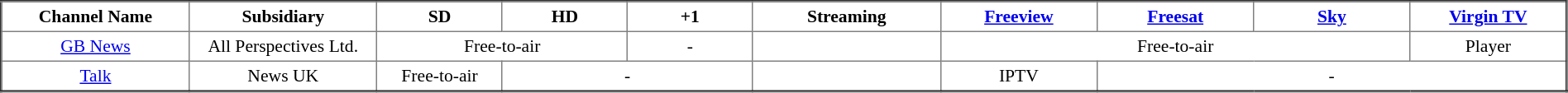<table class="toccolours " border="2" cellpadding="3" style="border-collapse:collapse; font-size:90%; text-align:center; width:100%;">
<tr>
<th style="width:12%;">Channel Name</th>
<th style="width:12%;">Subsidiary</th>
<th style="width:8%;">SD</th>
<th style="width:8%;">HD</th>
<th style="width:8%;">+1</th>
<th style="width:12%;">Streaming</th>
<th style="width:10%;"><a href='#'>Freeview</a></th>
<th style="width:10%;"><a href='#'>Freesat</a></th>
<th style="width:10%;"><a href='#'>Sky</a></th>
<th style="width:10%;"><a href='#'>Virgin TV</a></th>
</tr>
<tr>
<td><a href='#'>GB News</a></td>
<td>All Perspectives Ltd.</td>
<td colspan="2">Free-to-air</td>
<td>-</td>
<td></td>
<td colspan="3">Free-to-air</td>
<td>Player</td>
</tr>
<tr>
<td><a href='#'>Talk</a></td>
<td>News UK</td>
<td>Free-to-air</td>
<td colspan="2">-</td>
<td></td>
<td>IPTV</td>
<td colspan="3">-</td>
</tr>
</table>
